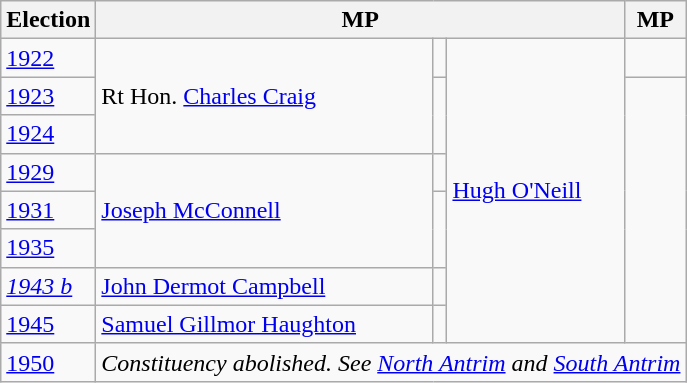<table class="wikitable">
<tr>
<th>Election</th>
<th colspan="3">MP</th>
<th colspan="3">MP</th>
</tr>
<tr>
<td><a href='#'>1922</a></td>
<td rowspan=3>Rt Hon. <a href='#'>Charles Craig</a></td>
<td></td>
<td rowspan="8"><a href='#'>Hugh O'Neill</a></td>
<td></td>
</tr>
<tr>
<td><a href='#'>1923</a></td>
</tr>
<tr>
<td><a href='#'>1924</a></td>
</tr>
<tr>
<td><a href='#'>1929</a></td>
<td rowspan=3><a href='#'>Joseph McConnell</a></td>
<td></td>
</tr>
<tr>
<td><a href='#'>1931</a></td>
</tr>
<tr>
<td><a href='#'>1935</a></td>
</tr>
<tr>
<td><em><a href='#'>1943 b</a></em></td>
<td><a href='#'>John Dermot Campbell</a></td>
<td></td>
</tr>
<tr>
<td><a href='#'>1945</a></td>
<td><a href='#'>Samuel Gillmor Haughton</a></td>
<td></td>
</tr>
<tr>
<td><a href='#'>1950</a></td>
<td colspan="7"><em>Constituency abolished. See <a href='#'>North Antrim</a> and <a href='#'>South Antrim</a></em></td>
</tr>
</table>
